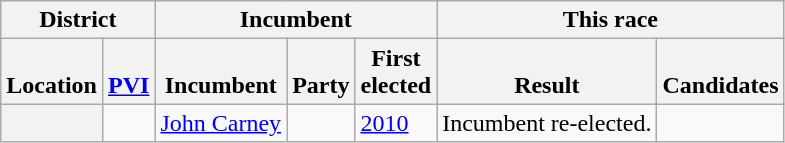<table class="wikitable">
<tr valign=bottom>
<th colspan=2>District</th>
<th colspan=3>Incumbent</th>
<th colspan=2>This race</th>
</tr>
<tr valign=bottom>
<th>Location</th>
<th><a href='#'>PVI</a></th>
<th>Incumbent</th>
<th>Party</th>
<th>First<br>elected</th>
<th>Result</th>
<th>Candidates</th>
</tr>
<tr>
<th></th>
<td></td>
<td><a href='#'>John Carney</a></td>
<td></td>
<td><a href='#'>2010</a></td>
<td>Incumbent re-elected.</td>
<td nowrap></td>
</tr>
</table>
